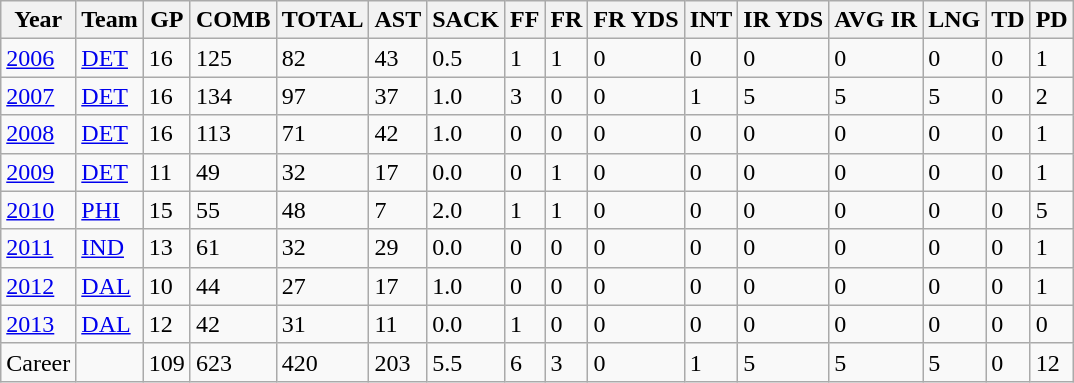<table class="wikitable">
<tr>
<th>Year</th>
<th>Team</th>
<th>GP</th>
<th>COMB</th>
<th>TOTAL</th>
<th>AST</th>
<th>SACK</th>
<th>FF</th>
<th>FR</th>
<th>FR YDS</th>
<th>INT</th>
<th>IR YDS</th>
<th>AVG IR</th>
<th>LNG</th>
<th>TD</th>
<th>PD</th>
</tr>
<tr>
<td><a href='#'>2006</a></td>
<td><a href='#'>DET</a></td>
<td>16</td>
<td>125</td>
<td>82</td>
<td>43</td>
<td>0.5</td>
<td>1</td>
<td>1</td>
<td>0</td>
<td>0</td>
<td>0</td>
<td>0</td>
<td>0</td>
<td>0</td>
<td>1</td>
</tr>
<tr>
<td><a href='#'>2007</a></td>
<td><a href='#'>DET</a></td>
<td>16</td>
<td>134</td>
<td>97</td>
<td>37</td>
<td>1.0</td>
<td>3</td>
<td>0</td>
<td>0</td>
<td>1</td>
<td>5</td>
<td>5</td>
<td>5</td>
<td>0</td>
<td>2</td>
</tr>
<tr>
<td><a href='#'>2008</a></td>
<td><a href='#'>DET</a></td>
<td>16</td>
<td>113</td>
<td>71</td>
<td>42</td>
<td>1.0</td>
<td>0</td>
<td>0</td>
<td>0</td>
<td>0</td>
<td>0</td>
<td>0</td>
<td>0</td>
<td>0</td>
<td>1</td>
</tr>
<tr>
<td><a href='#'>2009</a></td>
<td><a href='#'>DET</a></td>
<td>11</td>
<td>49</td>
<td>32</td>
<td>17</td>
<td>0.0</td>
<td>0</td>
<td>1</td>
<td>0</td>
<td>0</td>
<td>0</td>
<td>0</td>
<td>0</td>
<td>0</td>
<td>1</td>
</tr>
<tr>
<td><a href='#'>2010</a></td>
<td><a href='#'>PHI</a></td>
<td>15</td>
<td>55</td>
<td>48</td>
<td>7</td>
<td>2.0</td>
<td>1</td>
<td>1</td>
<td>0</td>
<td>0</td>
<td>0</td>
<td>0</td>
<td>0</td>
<td>0</td>
<td>5</td>
</tr>
<tr>
<td><a href='#'>2011</a></td>
<td><a href='#'>IND</a></td>
<td>13</td>
<td>61</td>
<td>32</td>
<td>29</td>
<td>0.0</td>
<td>0</td>
<td>0</td>
<td>0</td>
<td>0</td>
<td>0</td>
<td>0</td>
<td>0</td>
<td>0</td>
<td>1</td>
</tr>
<tr>
<td><a href='#'>2012</a></td>
<td><a href='#'>DAL</a></td>
<td>10</td>
<td>44</td>
<td>27</td>
<td>17</td>
<td>1.0</td>
<td>0</td>
<td>0</td>
<td>0</td>
<td>0</td>
<td>0</td>
<td>0</td>
<td>0</td>
<td>0</td>
<td>1</td>
</tr>
<tr>
<td><a href='#'>2013</a></td>
<td><a href='#'>DAL</a></td>
<td>12</td>
<td>42</td>
<td>31</td>
<td>11</td>
<td>0.0</td>
<td>1</td>
<td>0</td>
<td>0</td>
<td>0</td>
<td>0</td>
<td>0</td>
<td>0</td>
<td>0</td>
<td>0</td>
</tr>
<tr>
<td>Career</td>
<td></td>
<td>109</td>
<td>623</td>
<td>420</td>
<td>203</td>
<td>5.5</td>
<td>6</td>
<td>3</td>
<td>0</td>
<td>1</td>
<td>5</td>
<td>5</td>
<td>5</td>
<td>0</td>
<td>12</td>
</tr>
</table>
